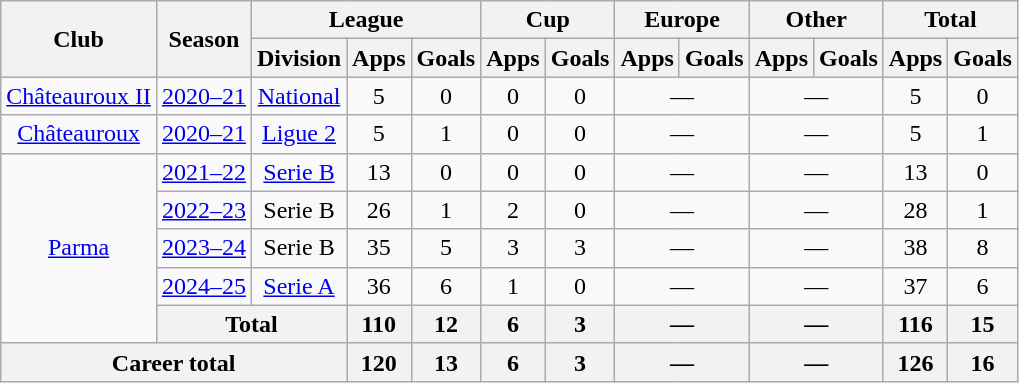<table class="wikitable" style="text-align: center">
<tr>
<th rowspan="2">Club</th>
<th rowspan="2">Season</th>
<th colspan="3">League</th>
<th colspan="2">Cup</th>
<th colspan="2">Europe</th>
<th colspan="2">Other</th>
<th colspan="2">Total</th>
</tr>
<tr>
<th>Division</th>
<th>Apps</th>
<th>Goals</th>
<th>Apps</th>
<th>Goals</th>
<th>Apps</th>
<th>Goals</th>
<th>Apps</th>
<th>Goals</th>
<th>Apps</th>
<th>Goals</th>
</tr>
<tr>
<td><a href='#'>Châteauroux II</a></td>
<td><a href='#'>2020–21</a></td>
<td><a href='#'>National</a></td>
<td>5</td>
<td>0</td>
<td>0</td>
<td>0</td>
<td colspan="2">—</td>
<td colspan="2">—</td>
<td>5</td>
<td>0</td>
</tr>
<tr>
<td><a href='#'>Châteauroux</a></td>
<td><a href='#'>2020–21</a></td>
<td><a href='#'>Ligue 2</a></td>
<td>5</td>
<td>1</td>
<td>0</td>
<td>0</td>
<td colspan="2">—</td>
<td colspan="2">—</td>
<td>5</td>
<td>1</td>
</tr>
<tr>
<td rowspan="5"><a href='#'>Parma</a></td>
<td><a href='#'>2021–22</a></td>
<td><a href='#'>Serie B</a></td>
<td>13</td>
<td>0</td>
<td>0</td>
<td>0</td>
<td colspan="2">—</td>
<td colspan="2">—</td>
<td>13</td>
<td>0</td>
</tr>
<tr>
<td><a href='#'>2022–23</a></td>
<td>Serie B</td>
<td>26</td>
<td>1</td>
<td>2</td>
<td>0</td>
<td colspan="2">—</td>
<td colspan="2">—</td>
<td>28</td>
<td>1</td>
</tr>
<tr>
<td><a href='#'>2023–24</a></td>
<td>Serie B</td>
<td>35</td>
<td>5</td>
<td>3</td>
<td>3</td>
<td colspan="2">—</td>
<td colspan="2">—</td>
<td>38</td>
<td>8</td>
</tr>
<tr>
<td><a href='#'>2024–25</a></td>
<td><a href='#'>Serie A</a></td>
<td>36</td>
<td>6</td>
<td>1</td>
<td>0</td>
<td colspan="2">—</td>
<td colspan="2">—</td>
<td>37</td>
<td>6</td>
</tr>
<tr>
<th colspan="2">Total</th>
<th>110</th>
<th>12</th>
<th>6</th>
<th>3</th>
<th colspan="2">—</th>
<th colspan="2">—</th>
<th>116</th>
<th>15</th>
</tr>
<tr>
<th colspan="3">Career total</th>
<th>120</th>
<th>13</th>
<th>6</th>
<th>3</th>
<th colspan="2">—</th>
<th colspan="2">—</th>
<th>126</th>
<th>16</th>
</tr>
</table>
